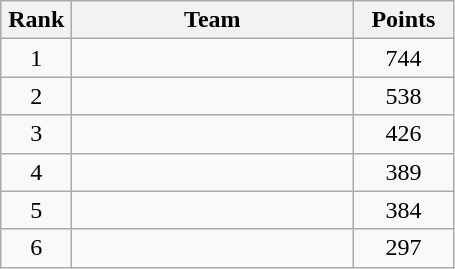<table class="wikitable" style="text-align:center;">
<tr>
<th width=40>Rank</th>
<th width=180>Team</th>
<th width=60>Points</th>
</tr>
<tr>
<td>1</td>
<td align=left></td>
<td>744</td>
</tr>
<tr>
<td>2</td>
<td align=left></td>
<td>538</td>
</tr>
<tr>
<td>3</td>
<td align=left></td>
<td>426</td>
</tr>
<tr>
<td>4</td>
<td align=left></td>
<td>389</td>
</tr>
<tr>
<td>5</td>
<td align=left></td>
<td>384</td>
</tr>
<tr>
<td>6</td>
<td align=left></td>
<td>297</td>
</tr>
</table>
